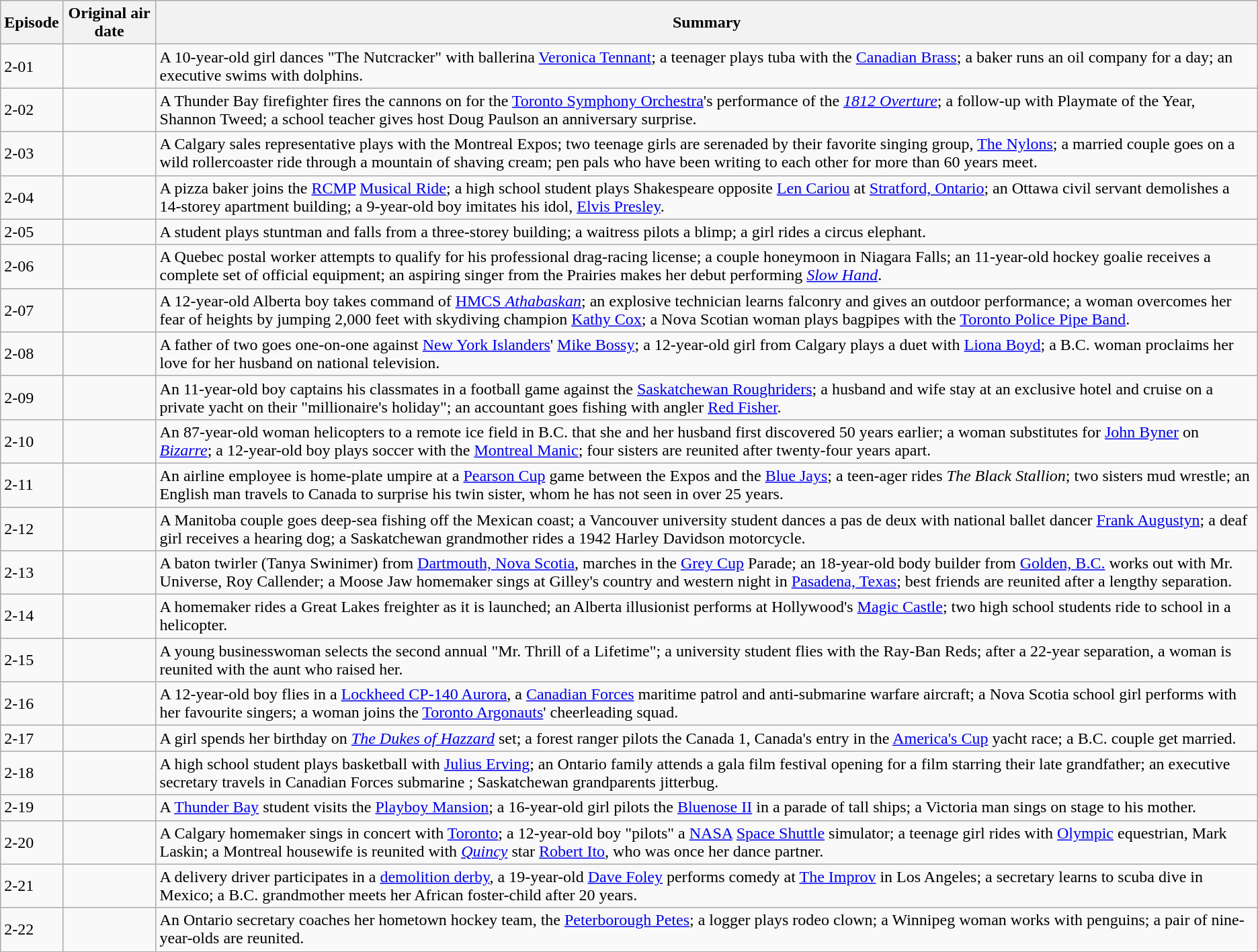<table " class="wikitable" sortable">
<tr>
<th scope="col">Episode</th>
<th scope="col">Original air date</th>
<th scope="col">Summary</th>
</tr>
<tr>
<td>2-01</td>
<td style=white-space:nowrap></td>
<td>A 10-year-old girl dances "The Nutcracker" with ballerina <a href='#'>Veronica Tennant</a>; a teenager plays tuba with the <a href='#'>Canadian Brass</a>; a baker runs an oil company for a day; an executive swims with dolphins.</td>
</tr>
<tr>
<td>2-02</td>
<td style=white-space:nowrap></td>
<td>A Thunder Bay firefighter fires the cannons on  for the <a href='#'>Toronto Symphony Orchestra</a>'s performance of the <em><a href='#'>1812 Overture</a></em>; a follow-up with Playmate of the Year, Shannon Tweed; a school teacher gives host Doug Paulson an anniversary surprise.</td>
</tr>
<tr>
<td>2-03</td>
<td style=white-space:nowrap></td>
<td>A Calgary sales representative plays with the Montreal Expos; two teenage girls are serenaded by their favorite singing group, <a href='#'>The Nylons</a>; a married couple goes on a wild rollercoaster ride through a mountain of shaving cream; pen pals who have been writing to each other for more than 60 years meet.</td>
</tr>
<tr>
<td>2-04</td>
<td style=white-space:nowrap></td>
<td>A pizza baker joins the <a href='#'>RCMP</a> <a href='#'>Musical Ride</a>; a high school student plays Shakespeare opposite <a href='#'>Len Cariou</a> at <a href='#'>Stratford, Ontario</a>; an Ottawa civil servant demolishes a 14-storey apartment building; a 9-year-old boy imitates his idol, <a href='#'>Elvis Presley</a>.</td>
</tr>
<tr>
<td>2-05</td>
<td style=white-space:nowrap></td>
<td>A student plays stuntman and falls from a three-storey building; a waitress pilots a blimp; a girl rides a circus elephant.</td>
</tr>
<tr>
<td>2-06</td>
<td style=white-space:nowrap></td>
<td>A Quebec postal worker attempts to qualify for his professional drag-racing license; a couple honeymoon in Niagara Falls; an 11-year-old hockey goalie receives a complete set of official equipment; an aspiring singer from the Prairies makes her debut performing <em><a href='#'>Slow Hand</a></em>.</td>
</tr>
<tr>
<td>2-07</td>
<td style=white-space:nowrap></td>
<td>A 12-year-old Alberta boy takes command of <a href='#'>HMCS <em>Athabaskan</em></a>; an explosive technician learns falconry and gives an outdoor performance; a woman overcomes her fear of heights by jumping 2,000 feet with skydiving champion <a href='#'>Kathy Cox</a>; a Nova Scotian woman plays bagpipes with the <a href='#'>Toronto Police Pipe Band</a>.</td>
</tr>
<tr>
<td>2-08</td>
<td style=white-space:nowrap></td>
<td>A father of two goes one-on-one against <a href='#'>New York Islanders</a>' <a href='#'>Mike Bossy</a>; a 12-year-old girl from Calgary plays a duet with <a href='#'>Liona Boyd</a>; a B.C. woman proclaims her love for her husband on national television.</td>
</tr>
<tr>
<td>2-09</td>
<td style=white-space:nowrap></td>
<td>An 11-year-old boy captains his classmates in a football game against the <a href='#'>Saskatchewan Roughriders</a>; a husband and wife stay at an exclusive hotel and cruise on a private yacht on their "millionaire's holiday"; an accountant goes fishing with angler <a href='#'>Red Fisher</a>.</td>
</tr>
<tr>
<td>2-10</td>
<td style=white-space:nowrap></td>
<td>An 87-year-old woman helicopters to a remote ice field in B.C. that she and her husband first discovered 50 years earlier; a woman substitutes for <a href='#'>John Byner</a> on <em><a href='#'>Bizarre</a></em>; a 12-year-old boy plays soccer with the <a href='#'>Montreal Manic</a>; four sisters are reunited after twenty-four years apart.</td>
</tr>
<tr>
<td>2-11</td>
<td style=white-space:nowrap></td>
<td>An airline employee is home-plate umpire at a <a href='#'>Pearson Cup</a> game between the Expos and the <a href='#'>Blue Jays</a>; a teen-ager rides <em>The Black Stallion</em>; two sisters mud wrestle; an English man travels to Canada to surprise his twin sister, whom he has not seen in over 25 years.</td>
</tr>
<tr>
<td>2-12</td>
<td style=white-space:nowrap></td>
<td>A Manitoba couple goes deep-sea fishing off the Mexican coast; a Vancouver university student dances a pas de deux with national ballet dancer <a href='#'>Frank Augustyn</a>; a deaf girl receives a hearing dog; a Saskatchewan grandmother rides a 1942 Harley Davidson motorcycle.</td>
</tr>
<tr>
<td>2-13</td>
<td style=white-space:nowrap></td>
<td>A baton twirler (Tanya Swinimer) from <a href='#'>Dartmouth, Nova Scotia</a>, marches in the <a href='#'>Grey Cup</a> Parade; an 18-year-old body builder from <a href='#'>Golden, B.C.</a> works out with Mr. Universe, Roy Callender; a Moose Jaw homemaker sings at Gilley's country and western night in <a href='#'>Pasadena, Texas</a>; best friends are reunited after a lengthy separation.</td>
</tr>
<tr>
<td>2-14</td>
<td style=white-space:nowrap></td>
<td>A homemaker rides a Great Lakes freighter as it is launched; an Alberta illusionist performs at Hollywood's <a href='#'>Magic Castle</a>; two high school students ride to school in a helicopter.</td>
</tr>
<tr>
<td>2-15</td>
<td style=white-space:nowrap></td>
<td>A young businesswoman selects the second annual "Mr. Thrill of a Lifetime"; a university student flies with the Ray-Ban Reds; after a 22-year separation, a woman is reunited with the aunt who raised her.</td>
</tr>
<tr>
<td>2-16</td>
<td style=white-space:nowrap></td>
<td>A 12-year-old boy flies in a <a href='#'>Lockheed CP-140 Aurora</a>, a <a href='#'>Canadian Forces</a> maritime patrol and anti-submarine warfare aircraft; a Nova Scotia school girl performs with her favourite singers; a woman joins the <a href='#'>Toronto Argonauts</a>' cheerleading squad.</td>
</tr>
<tr>
<td>2-17</td>
<td style=white-space:nowrap></td>
<td>A girl spends her birthday on <em><a href='#'>The Dukes of Hazzard</a></em> set; a forest ranger pilots the Canada 1, Canada's entry in the <a href='#'>America's Cup</a> yacht race; a B.C. couple get married.</td>
</tr>
<tr>
<td>2-18</td>
<td style=white-space:nowrap></td>
<td>A high school student plays basketball with <a href='#'>Julius Erving</a>; an Ontario family attends a gala film festival opening for a film starring their late grandfather; an executive secretary travels in Canadian Forces submarine ; Saskatchewan grandparents jitterbug.</td>
</tr>
<tr>
<td>2-19</td>
<td style=white-space:nowrap></td>
<td>A <a href='#'>Thunder Bay</a> student visits the <a href='#'>Playboy Mansion</a>; a 16-year-old girl pilots the <a href='#'>Bluenose II</a> in a parade of tall ships; a Victoria man sings on stage to his mother.</td>
</tr>
<tr>
<td>2-20</td>
<td style=white-space:nowrap></td>
<td>A Calgary homemaker sings in concert with <a href='#'>Toronto</a>; a 12-year-old boy "pilots" a <a href='#'>NASA</a> <a href='#'>Space Shuttle</a> simulator; a teenage girl rides with <a href='#'>Olympic</a> equestrian, Mark Laskin; a Montreal housewife is reunited with <em><a href='#'>Quincy</a></em> star <a href='#'>Robert Ito</a>, who was once her dance partner.</td>
</tr>
<tr>
<td>2-21</td>
<td style=white-space:nowrap></td>
<td>A delivery driver participates in a <a href='#'>demolition derby</a>, a 19-year-old <a href='#'>Dave Foley</a> performs comedy at <a href='#'>The Improv</a> in Los Angeles; a secretary learns to scuba dive in Mexico; a B.C. grandmother meets her African foster-child after 20 years.</td>
</tr>
<tr>
<td>2-22</td>
<td style=white-space:nowrap></td>
<td>An Ontario secretary coaches her hometown hockey team, the <a href='#'>Peterborough Petes</a>; a logger plays rodeo clown; a Winnipeg woman works with penguins; a pair of nine-year-olds are reunited.</td>
</tr>
</table>
